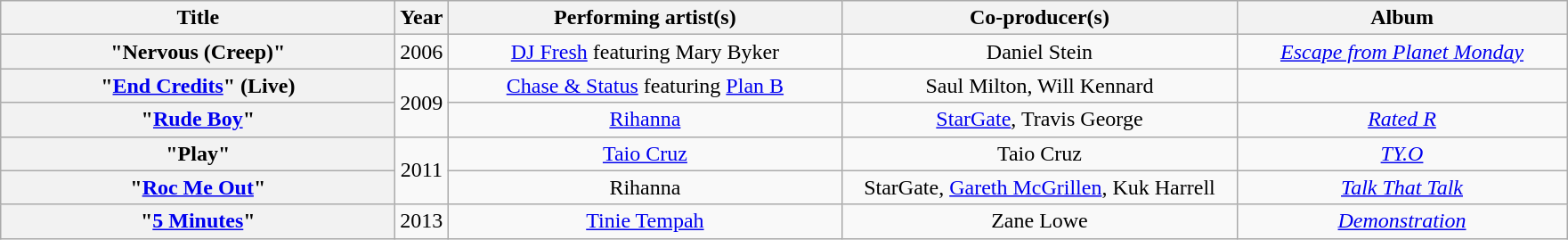<table class="wikitable plainrowheaders" style="text-align:center;">
<tr>
<th scope="col" style="width:18em;">Title</th>
<th scope="col">Year</th>
<th scope="col" style="width:18em;">Performing artist(s)</th>
<th scope="col" style="width:18em;">Co-producer(s)</th>
<th scope="col" style="width:15em;">Album</th>
</tr>
<tr>
<th scope="row">"Nervous (Creep)"</th>
<td>2006</td>
<td><a href='#'>DJ Fresh</a> featuring Mary Byker</td>
<td>Daniel Stein</td>
<td><em><a href='#'>Escape from Planet Monday</a></em></td>
</tr>
<tr>
<th scope="row">"<a href='#'>End Credits</a>" (Live)</th>
<td rowspan="2">2009</td>
<td><a href='#'>Chase & Status</a> featuring <a href='#'>Plan B</a></td>
<td>Saul Milton, Will Kennard</td>
<td></td>
</tr>
<tr>
<th scope="row">"<a href='#'>Rude Boy</a>"</th>
<td><a href='#'>Rihanna</a></td>
<td><a href='#'>StarGate</a>, Travis George</td>
<td><em><a href='#'>Rated R</a></em></td>
</tr>
<tr>
<th scope="row">"Play"</th>
<td rowspan="2">2011</td>
<td><a href='#'>Taio Cruz</a></td>
<td>Taio Cruz</td>
<td><em><a href='#'>TY.O</a></em></td>
</tr>
<tr>
<th scope="row">"<a href='#'>Roc Me Out</a>"</th>
<td>Rihanna</td>
<td>StarGate, <a href='#'>Gareth McGrillen</a>, Kuk Harrell</td>
<td><em><a href='#'>Talk That Talk</a></em></td>
</tr>
<tr>
<th scope="row">"<a href='#'>5 Minutes</a>"</th>
<td>2013</td>
<td><a href='#'>Tinie Tempah</a></td>
<td>Zane Lowe</td>
<td><em><a href='#'>Demonstration</a></em></td>
</tr>
</table>
